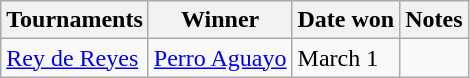<table class="wikitable">
<tr>
<th>Tournaments</th>
<th>Winner</th>
<th>Date won</th>
<th>Notes</th>
</tr>
<tr>
<td><a href='#'>Rey de Reyes</a></td>
<td><a href='#'>Perro Aguayo</a></td>
<td>March 1</td>
<td></td>
</tr>
</table>
